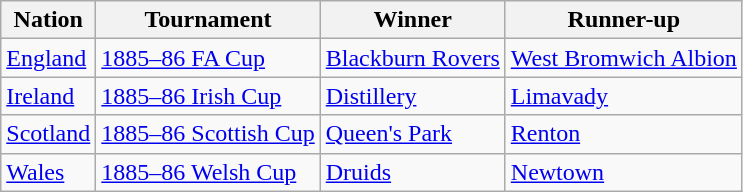<table class="wikitable">
<tr>
<th>Nation</th>
<th>Tournament</th>
<th>Winner</th>
<th>Runner-up</th>
</tr>
<tr>
<td> <a href='#'>England</a></td>
<td><a href='#'>1885–86 FA Cup</a></td>
<td><a href='#'>Blackburn Rovers</a></td>
<td><a href='#'>West Bromwich Albion</a></td>
</tr>
<tr>
<td> <a href='#'>Ireland</a></td>
<td><a href='#'>1885–86 Irish Cup</a></td>
<td><a href='#'>Distillery</a></td>
<td><a href='#'>Limavady</a></td>
</tr>
<tr>
<td> <a href='#'>Scotland</a></td>
<td><a href='#'>1885–86 Scottish Cup</a></td>
<td><a href='#'>Queen's Park</a></td>
<td><a href='#'>Renton</a></td>
</tr>
<tr>
<td> <a href='#'>Wales</a></td>
<td><a href='#'>1885–86 Welsh Cup</a></td>
<td><a href='#'>Druids</a></td>
<td><a href='#'>Newtown</a></td>
</tr>
</table>
